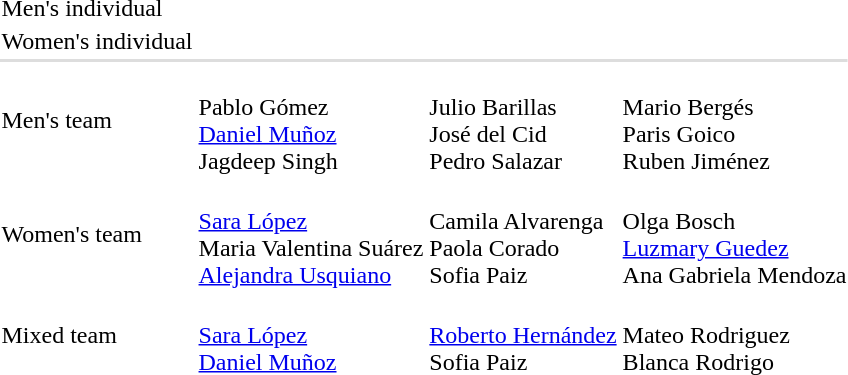<table>
<tr>
<td>Men's individual</td>
<td></td>
<td></td>
<td></td>
</tr>
<tr>
<td nowrap>Women's individual</td>
<td></td>
<td nowrap></td>
<td></td>
</tr>
<tr bgcolor=#dddddd>
<td colspan=4></td>
</tr>
<tr>
<td>Men's team</td>
<td><br>Pablo Gómez<br><a href='#'>Daniel Muñoz</a><br>Jagdeep Singh</td>
<td><br>Julio Barillas<br>José del Cid<br>Pedro Salazar</td>
<td nowrap><br>Mario Bergés<br>Paris Goico<br>Ruben Jiménez</td>
</tr>
<tr>
<td>Women's team</td>
<td nowrap><br><a href='#'>Sara López</a><br>Maria Valentina Suárez<br><a href='#'>Alejandra Usquiano</a></td>
<td><br>Camila Alvarenga<br>Paola Corado<br>Sofia Paiz</td>
<td><br>Olga Bosch<br><a href='#'>Luzmary Guedez</a><br>Ana Gabriela Mendoza</td>
</tr>
<tr>
<td>Mixed team</td>
<td><br><a href='#'>Sara López</a><br><a href='#'>Daniel Muñoz</a></td>
<td><br><a href='#'>Roberto Hernández</a><br>Sofia Paiz</td>
<td><br>Mateo Rodriguez<br>Blanca Rodrigo</td>
</tr>
</table>
